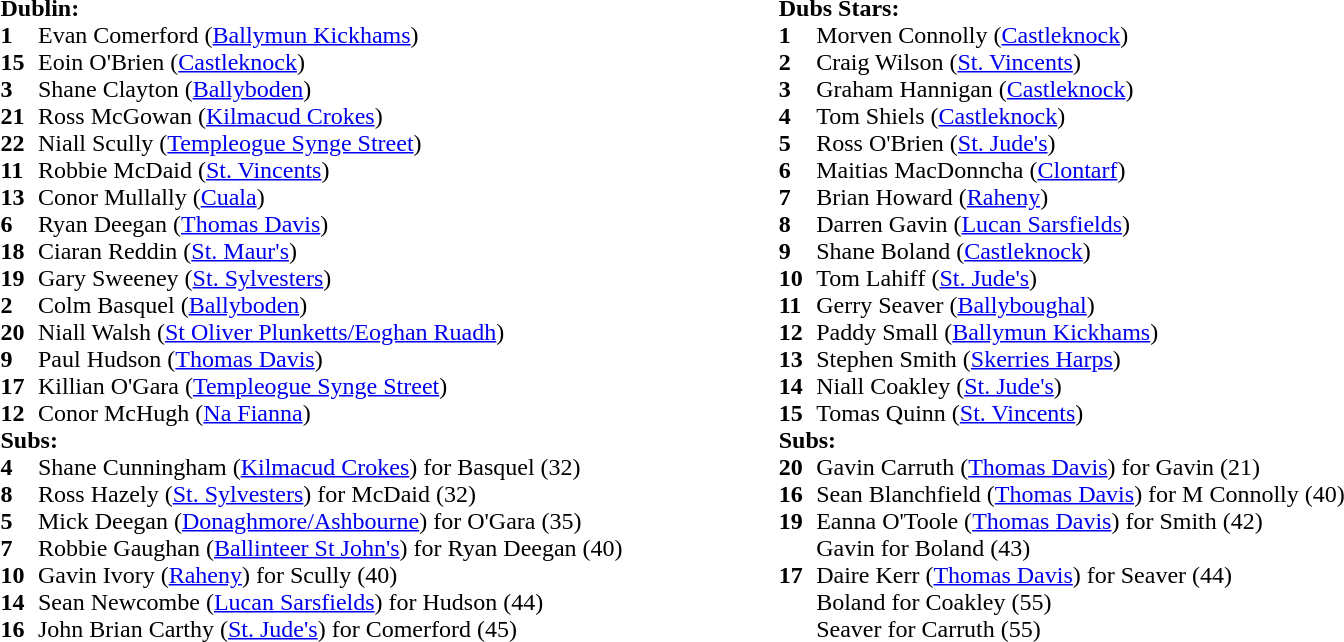<table style="width:75%;">
<tr>
<td style="vertical-align:top; width:50%;"><br><table style="font-size: 100%" cellspacing="0" cellpadding="0">
<tr>
<td colspan="4"><strong>Dublin:</strong></td>
</tr>
<tr>
<th width=25></th>
</tr>
<tr>
<td><strong>1</strong></td>
<td>Evan Comerford (<a href='#'>Ballymun Kickhams</a>)</td>
</tr>
<tr>
<td><strong>15</strong></td>
<td>Eoin O'Brien (<a href='#'>Castleknock</a>)</td>
</tr>
<tr>
<td><strong>3</strong></td>
<td>Shane Clayton (<a href='#'>Ballyboden</a>)</td>
</tr>
<tr>
<td><strong>21</strong></td>
<td>Ross McGowan (<a href='#'>Kilmacud Crokes</a>)</td>
</tr>
<tr>
<td><strong>22</strong></td>
<td>Niall Scully (<a href='#'>Templeogue Synge Street</a>)</td>
</tr>
<tr>
<td><strong>11</strong></td>
<td>Robbie McDaid (<a href='#'>St. Vincents</a>)</td>
</tr>
<tr>
<td><strong>13</strong></td>
<td>Conor Mullally (<a href='#'>Cuala</a>)</td>
</tr>
<tr>
<td><strong>6</strong></td>
<td>Ryan Deegan (<a href='#'>Thomas Davis</a>)</td>
</tr>
<tr>
<td><strong>18</strong></td>
<td>Ciaran Reddin (<a href='#'>St. Maur's</a>)</td>
</tr>
<tr>
<td><strong>19</strong></td>
<td>Gary Sweeney (<a href='#'>St. Sylvesters</a>)</td>
</tr>
<tr>
<td><strong>2</strong></td>
<td>Colm Basquel (<a href='#'>Ballyboden</a>)</td>
</tr>
<tr>
<td><strong>20</strong></td>
<td>Niall Walsh (<a href='#'>St Oliver Plunketts/Eoghan Ruadh</a>)</td>
</tr>
<tr>
<td><strong>9</strong></td>
<td>Paul Hudson (<a href='#'>Thomas Davis</a>)</td>
</tr>
<tr>
<td><strong>17</strong></td>
<td>Killian O'Gara (<a href='#'>Templeogue Synge Street</a>)</td>
</tr>
<tr>
<td><strong>12</strong></td>
<td>Conor McHugh (<a href='#'>Na Fianna</a>)</td>
</tr>
<tr>
<td colspan=3><strong>Subs:</strong></td>
</tr>
<tr>
<td><strong>4</strong></td>
<td>Shane Cunningham (<a href='#'>Kilmacud Crokes</a>) for Basquel (32)</td>
</tr>
<tr>
<td><strong>8</strong></td>
<td>Ross Hazely (<a href='#'>St. Sylvesters</a>) for McDaid (32)</td>
</tr>
<tr>
<td><strong>5</strong></td>
<td>Mick Deegan (<a href='#'>Donaghmore/Ashbourne</a>) for O'Gara (35)</td>
</tr>
<tr>
<td><strong>7</strong></td>
<td>Robbie Gaughan (<a href='#'>Ballinteer St John's</a>) for Ryan Deegan (40)</td>
</tr>
<tr>
<td><strong>10</strong></td>
<td>Gavin Ivory (<a href='#'>Raheny</a>) for Scully (40)</td>
</tr>
<tr>
<td><strong>14</strong></td>
<td>Sean Newcombe (<a href='#'>Lucan Sarsfields</a>) for Hudson (44)</td>
</tr>
<tr>
<td><strong>16</strong></td>
<td>John Brian Carthy (<a href='#'>St. Jude's</a>) for Comerford (45)</td>
</tr>
<tr>
</tr>
</table>
</td>
<td style="vertical-align:top; width:50%;"><br><table cellspacing="0" cellpadding="0" style="font-size:100%; margin:auto;">
<tr>
<td colspan="4"><strong>Dubs Stars:</strong></td>
</tr>
<tr>
<th width=25></th>
</tr>
<tr>
<td><strong>1</strong></td>
<td>Morven Connolly (<a href='#'>Castleknock</a>)</td>
</tr>
<tr>
<td><strong>2</strong></td>
<td>Craig Wilson (<a href='#'>St. Vincents</a>)</td>
</tr>
<tr>
<td><strong>3</strong></td>
<td>Graham Hannigan (<a href='#'>Castleknock</a>)</td>
</tr>
<tr>
<td><strong>4</strong></td>
<td>Tom Shiels (<a href='#'>Castleknock</a>)</td>
</tr>
<tr>
<td><strong>5</strong></td>
<td>Ross O'Brien (<a href='#'>St. Jude's</a>)</td>
</tr>
<tr>
<td><strong>6</strong></td>
<td>Maitias MacDonncha (<a href='#'>Clontarf</a>)</td>
</tr>
<tr>
<td><strong>7</strong></td>
<td>Brian Howard (<a href='#'>Raheny</a>)</td>
</tr>
<tr>
<td><strong>8</strong></td>
<td>Darren Gavin  (<a href='#'>Lucan Sarsfields</a>)</td>
</tr>
<tr>
<td><strong>9</strong></td>
<td>Shane Boland (<a href='#'>Castleknock</a>)</td>
</tr>
<tr>
<td><strong>10</strong></td>
<td>Tom Lahiff (<a href='#'>St. Jude's</a>)</td>
</tr>
<tr>
<td><strong>11</strong></td>
<td>Gerry Seaver (<a href='#'>Ballyboughal</a>)</td>
</tr>
<tr>
<td><strong>12</strong></td>
<td>Paddy Small (<a href='#'>Ballymun Kickhams</a>)</td>
</tr>
<tr>
<td><strong>13</strong></td>
<td>Stephen Smith (<a href='#'>Skerries Harps</a>)</td>
</tr>
<tr>
<td><strong>14</strong></td>
<td>Niall Coakley (<a href='#'>St. Jude's</a>)</td>
</tr>
<tr>
<td><strong>15</strong></td>
<td>Tomas Quinn (<a href='#'>St. Vincents</a>)</td>
</tr>
<tr>
<td colspan=3><strong>Subs:</strong></td>
</tr>
<tr>
<td><strong>20</strong></td>
<td>Gavin Carruth (<a href='#'>Thomas Davis</a>) for Gavin (21)</td>
</tr>
<tr>
<td><strong>16</strong></td>
<td>Sean Blanchfield (<a href='#'>Thomas Davis</a>) for M Connolly (40)</td>
</tr>
<tr>
<td><strong>19</strong></td>
<td>Eanna O'Toole (<a href='#'>Thomas Davis</a>) for Smith (42)</td>
</tr>
<tr>
<td></td>
<td>Gavin for Boland (43)</td>
</tr>
<tr>
<td><strong>17</strong></td>
<td>Daire Kerr (<a href='#'>Thomas Davis</a>) for Seaver (44)</td>
</tr>
<tr>
<td></td>
<td>Boland for Coakley (55)</td>
</tr>
<tr>
<td></td>
<td>Seaver for Carruth (55)</td>
</tr>
<tr>
</tr>
</table>
</td>
</tr>
</table>
